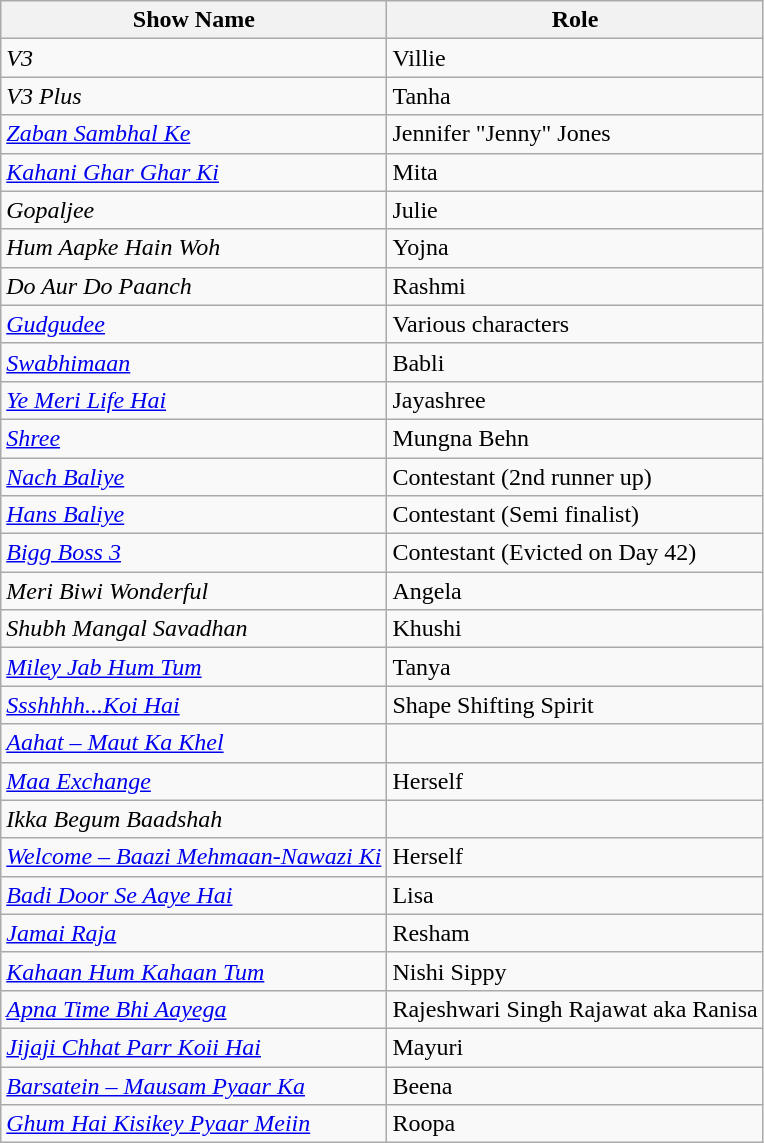<table class="wikitable sortable">
<tr>
<th>Show Name</th>
<th>Role</th>
</tr>
<tr>
<td><em>V3</em></td>
<td>Villie</td>
</tr>
<tr>
<td><em>V3 Plus</em></td>
<td>Tanha</td>
</tr>
<tr>
<td><em><a href='#'>Zaban Sambhal Ke</a></em></td>
<td>Jennifer "Jenny" Jones</td>
</tr>
<tr>
<td><em><a href='#'>Kahani Ghar Ghar Ki</a></em></td>
<td>Mita</td>
</tr>
<tr>
<td><em>Gopaljee</em></td>
<td>Julie</td>
</tr>
<tr>
<td><em>Hum Aapke Hain Woh</em></td>
<td>Yojna</td>
</tr>
<tr>
<td><em>Do Aur Do Paanch</em></td>
<td>Rashmi</td>
</tr>
<tr>
<td><em><a href='#'>Gudgudee</a></em></td>
<td>Various characters</td>
</tr>
<tr>
<td><em><a href='#'>Swabhimaan</a></em></td>
<td>Babli</td>
</tr>
<tr>
<td><em><a href='#'>Ye Meri Life Hai</a></em></td>
<td>Jayashree</td>
</tr>
<tr>
<td><em><a href='#'>Shree</a></em></td>
<td>Mungna Behn</td>
</tr>
<tr>
<td><em><a href='#'>Nach Baliye</a></em></td>
<td>Contestant (2nd runner up)</td>
</tr>
<tr>
<td><em><a href='#'>Hans Baliye</a></em></td>
<td>Contestant (Semi finalist)</td>
</tr>
<tr>
<td><a href='#'><em>Bigg Boss 3</em></a></td>
<td>Contestant (Evicted on Day 42)</td>
</tr>
<tr>
<td><em>Meri Biwi Wonderful</em></td>
<td>Angela</td>
</tr>
<tr>
<td><em>Shubh Mangal Savadhan</em></td>
<td>Khushi</td>
</tr>
<tr>
<td><em><a href='#'>Miley Jab Hum Tum</a></em></td>
<td>Tanya</td>
</tr>
<tr>
<td><em><a href='#'>Ssshhhh...Koi Hai</a></em></td>
<td>Shape Shifting Spirit</td>
</tr>
<tr>
<td><em><a href='#'>Aahat – Maut Ka Khel</a></em></td>
<td></td>
</tr>
<tr>
<td><em><a href='#'>Maa Exchange</a></em></td>
<td>Herself</td>
</tr>
<tr>
<td><em>Ikka Begum Baadshah</em></td>
<td></td>
</tr>
<tr>
<td><em><a href='#'>Welcome – Baazi Mehmaan-Nawazi Ki</a></em></td>
<td>Herself</td>
</tr>
<tr>
<td><em><a href='#'>Badi Door Se Aaye Hai</a></em></td>
<td>Lisa</td>
</tr>
<tr>
<td><a href='#'><em>Jamai Raja</em></a></td>
<td>Resham</td>
</tr>
<tr>
<td><em><a href='#'>Kahaan Hum Kahaan Tum</a></em></td>
<td>Nishi Sippy</td>
</tr>
<tr>
<td><em><a href='#'>Apna Time Bhi Aayega</a></em></td>
<td>Rajeshwari Singh Rajawat aka Ranisa</td>
</tr>
<tr>
<td><em><a href='#'>Jijaji Chhat Parr Koii Hai</a></em></td>
<td>Mayuri</td>
</tr>
<tr>
<td><em><a href='#'>Barsatein – Mausam Pyaar Ka</a></em></td>
<td>Beena</td>
</tr>
<tr>
<td><em><a href='#'>Ghum Hai Kisikey Pyaar Meiin</a></em></td>
<td>Roopa</td>
</tr>
</table>
